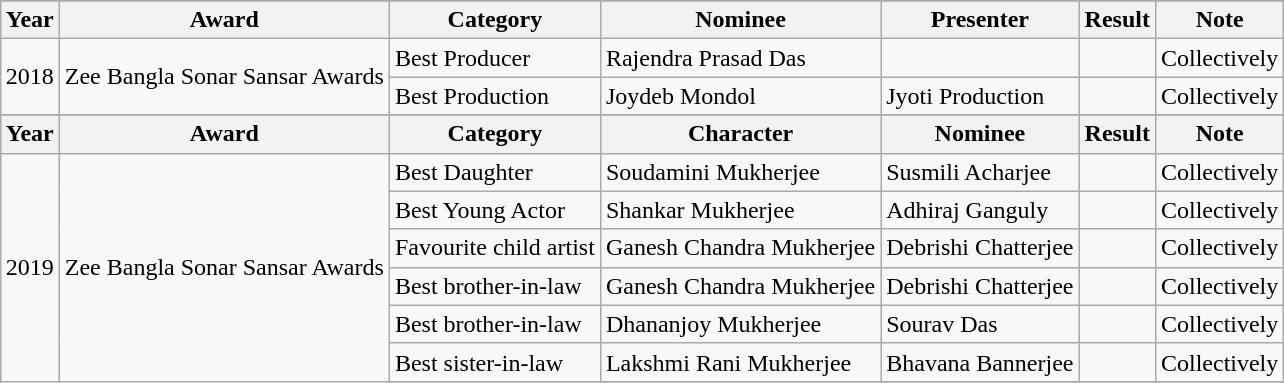<table class="wikitable sortable"  style="margin:auto; margin:auto;">
<tr style="background:#b0c4de; text-align:center;">
</tr>
<tr>
</tr>
<tr style="background:#F0E8C;">
</tr>
<tr>
</tr>
<tr>
<th>Year</th>
<th>Award</th>
<th>Category</th>
<th>Nominee</th>
<th>Presenter</th>
<th>Result</th>
<th>Note</th>
</tr>
<tr>
<td rowspan="2">2018</td>
<td rowspan="2">Zee Bangla Sonar Sansar Awards</td>
<td>Best Producer</td>
<td>Rajendra Prasad Das</td>
<td></td>
<td></td>
<td>Collectively</td>
</tr>
<tr>
<td>Best Production</td>
<td>Joydeb Mondol</td>
<td>Jyoti Production</td>
<td></td>
<td>Collectively</td>
</tr>
<tr>
</tr>
<tr style="background:#b0c4de;">
</tr>
<tr>
<th>Year</th>
<th>Award</th>
<th>Category</th>
<th>Character</th>
<th>Nominee</th>
<th>Result</th>
<th>Note</th>
</tr>
<tr>
<td rowspan="7">2019</td>
<td rowspan="7">Zee Bangla Sonar Sansar Awards</td>
<td>Best Daughter</td>
<td>Soudamini Mukherjee</td>
<td>Susmili Acharjee</td>
<td></td>
<td>Collectively</td>
</tr>
<tr>
<td>Best Young Actor</td>
<td>Shankar Mukherjee</td>
<td>Adhiraj Ganguly</td>
<td></td>
<td>Collectively</td>
</tr>
<tr>
<td>Favourite child artist</td>
<td>Ganesh Chandra Mukherjee</td>
<td>Debrishi Chatterjee</td>
<td></td>
<td>Collectively</td>
</tr>
<tr>
<td>Best brother-in-law</td>
<td>Ganesh Chandra Mukherjee</td>
<td>Debrishi Chatterjee</td>
<td></td>
<td>Collectively</td>
</tr>
<tr>
<td>Best brother-in-law</td>
<td>Dhananjoy Mukherjee</td>
<td>Sourav Das</td>
<td></td>
<td>Collectively</td>
</tr>
<tr>
<td>Best sister-in-law</td>
<td>Lakshmi Rani Mukherjee</td>
<td>Bhavana Bannerjee</td>
<td></td>
<td>Collectively</td>
</tr>
<tr>
</tr>
</table>
